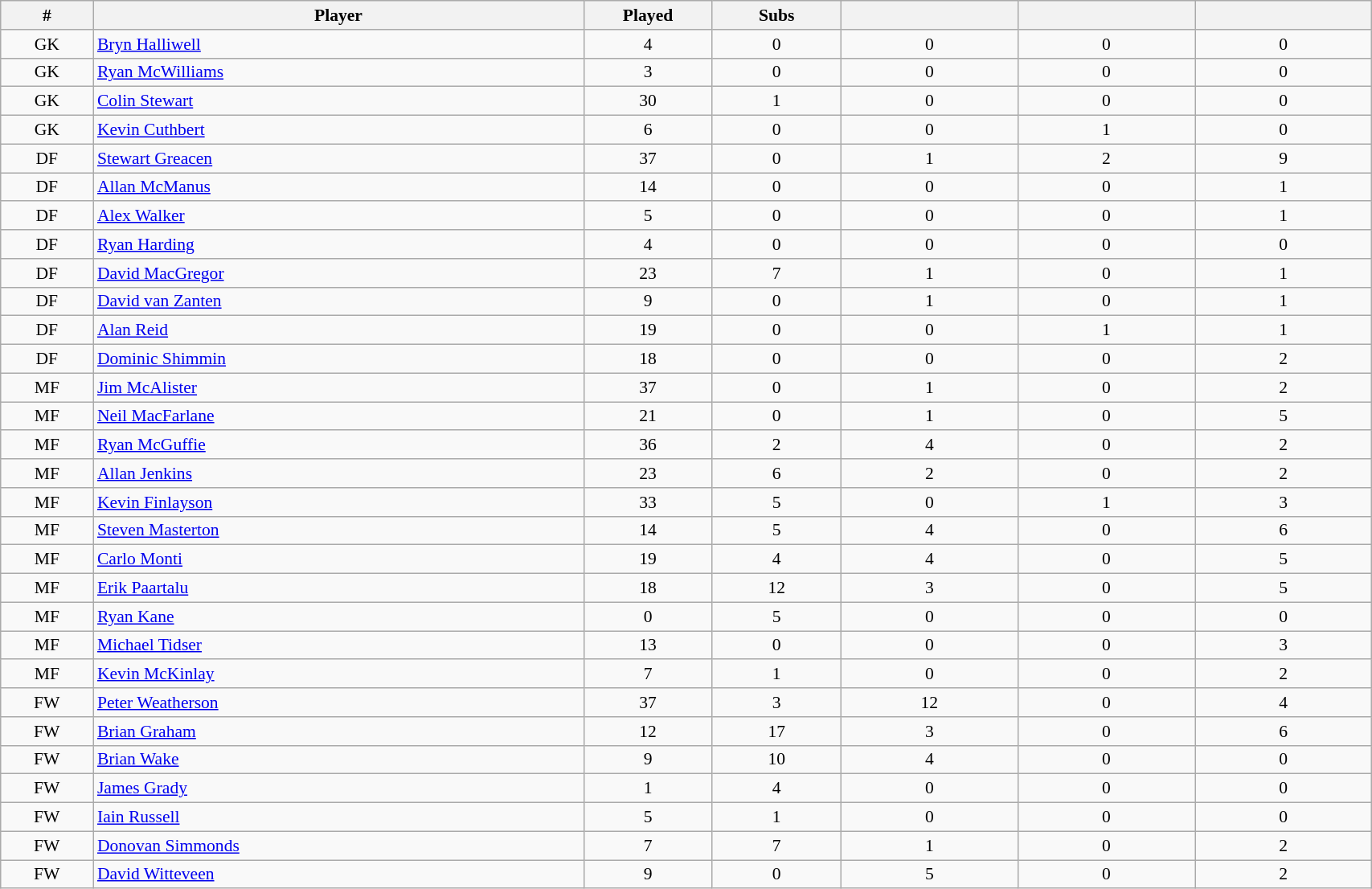<table class="wikitable sortable" style="font-size:90%; text-align:center">
<tr>
<th style="width:70px">#</th>
<th style="width:400px">Player</th>
<th style="width:100px">Played</th>
<th style="width:100px">Subs</th>
<th style="width:140px"></th>
<th style="width:140px"></th>
<th style="width:140px"></th>
</tr>
<tr --->
<td>GK</td>
<td style="text-align:left"> <a href='#'>Bryn Halliwell</a></td>
<td>4</td>
<td>0</td>
<td>0</td>
<td>0</td>
<td>0</td>
</tr>
<tr --->
<td>GK</td>
<td style="text-align:left"> <a href='#'>Ryan McWilliams</a></td>
<td>3</td>
<td>0</td>
<td>0</td>
<td>0</td>
<td>0</td>
</tr>
<tr --->
<td>GK</td>
<td style="text-align:left"> <a href='#'>Colin Stewart</a></td>
<td>30</td>
<td>1</td>
<td>0</td>
<td>0</td>
<td>0</td>
</tr>
<tr --->
<td>GK</td>
<td style="text-align:left"> <a href='#'>Kevin Cuthbert</a></td>
<td>6</td>
<td>0</td>
<td>0</td>
<td>1</td>
<td>0</td>
</tr>
<tr --->
<td>DF</td>
<td style="text-align:left"> <a href='#'>Stewart Greacen</a></td>
<td>37</td>
<td>0</td>
<td>1</td>
<td>2</td>
<td>9</td>
</tr>
<tr --->
<td>DF</td>
<td style="text-align:left"> <a href='#'>Allan McManus</a></td>
<td>14</td>
<td>0</td>
<td>0</td>
<td>0</td>
<td>1</td>
</tr>
<tr --->
<td>DF</td>
<td style="text-align:left"> <a href='#'>Alex Walker</a></td>
<td>5</td>
<td>0</td>
<td>0</td>
<td>0</td>
<td>1</td>
</tr>
<tr --->
<td>DF</td>
<td style="text-align:left"> <a href='#'>Ryan Harding</a></td>
<td>4</td>
<td>0</td>
<td>0</td>
<td>0</td>
<td>0</td>
</tr>
<tr --->
<td>DF</td>
<td style="text-align:left"> <a href='#'>David MacGregor</a></td>
<td>23</td>
<td>7</td>
<td>1</td>
<td>0</td>
<td>1</td>
</tr>
<tr --->
<td>DF</td>
<td style="text-align:left"> <a href='#'>David van Zanten</a></td>
<td>9</td>
<td>0</td>
<td>1</td>
<td>0</td>
<td>1</td>
</tr>
<tr --->
<td>DF</td>
<td style="text-align:left"> <a href='#'>Alan Reid</a></td>
<td>19</td>
<td>0</td>
<td>0</td>
<td>1</td>
<td>1</td>
</tr>
<tr --->
<td>DF</td>
<td style="text-align:left"> <a href='#'>Dominic Shimmin</a></td>
<td>18</td>
<td>0</td>
<td>0</td>
<td>0</td>
<td>2</td>
</tr>
<tr --->
<td>MF</td>
<td style="text-align:left"> <a href='#'>Jim McAlister</a></td>
<td>37</td>
<td>0</td>
<td>1</td>
<td>0</td>
<td>2</td>
</tr>
<tr --->
<td>MF</td>
<td style="text-align:left"> <a href='#'>Neil MacFarlane</a></td>
<td>21</td>
<td>0</td>
<td>1</td>
<td>0</td>
<td>5</td>
</tr>
<tr --->
<td>MF</td>
<td style="text-align:left"> <a href='#'>Ryan McGuffie</a></td>
<td>36</td>
<td>2</td>
<td>4</td>
<td>0</td>
<td>2</td>
</tr>
<tr --->
<td>MF</td>
<td style="text-align:left"> <a href='#'>Allan Jenkins</a></td>
<td>23</td>
<td>6</td>
<td>2</td>
<td>0</td>
<td>2</td>
</tr>
<tr --->
<td>MF</td>
<td style="text-align:left"> <a href='#'>Kevin Finlayson</a></td>
<td>33</td>
<td>5</td>
<td>0</td>
<td>1</td>
<td>3</td>
</tr>
<tr --->
<td>MF</td>
<td style="text-align:left"> <a href='#'>Steven Masterton</a></td>
<td>14</td>
<td>5</td>
<td>4</td>
<td>0</td>
<td>6</td>
</tr>
<tr --->
<td>MF</td>
<td style="text-align:left"> <a href='#'>Carlo Monti</a></td>
<td>19</td>
<td>4</td>
<td>4</td>
<td>0</td>
<td>5</td>
</tr>
<tr --->
<td>MF</td>
<td style="text-align:left"> <a href='#'>Erik Paartalu</a></td>
<td>18</td>
<td>12</td>
<td>3</td>
<td>0</td>
<td>5</td>
</tr>
<tr --->
<td>MF</td>
<td style="text-align:left"> <a href='#'>Ryan Kane</a></td>
<td>0</td>
<td>5</td>
<td>0</td>
<td>0</td>
<td>0</td>
</tr>
<tr --->
<td>MF</td>
<td style="text-align:left"> <a href='#'>Michael Tidser</a></td>
<td>13</td>
<td>0</td>
<td>0</td>
<td>0</td>
<td>3</td>
</tr>
<tr --->
<td>MF</td>
<td style="text-align:left"> <a href='#'>Kevin McKinlay</a></td>
<td>7</td>
<td>1</td>
<td>0</td>
<td>0</td>
<td>2</td>
</tr>
<tr --->
<td>FW</td>
<td style="text-align:left"> <a href='#'>Peter Weatherson</a></td>
<td>37</td>
<td>3</td>
<td>12</td>
<td>0</td>
<td>4</td>
</tr>
<tr --->
<td>FW</td>
<td style="text-align:left"> <a href='#'>Brian Graham</a></td>
<td>12</td>
<td>17</td>
<td>3</td>
<td>0</td>
<td>6</td>
</tr>
<tr --->
<td>FW</td>
<td style="text-align:left"> <a href='#'>Brian Wake</a></td>
<td>9</td>
<td>10</td>
<td>4</td>
<td>0</td>
<td>0</td>
</tr>
<tr --->
<td>FW</td>
<td style="text-align:left"> <a href='#'>James Grady</a></td>
<td>1</td>
<td>4</td>
<td>0</td>
<td>0</td>
<td>0</td>
</tr>
<tr --->
<td>FW</td>
<td style="text-align:left"> <a href='#'>Iain Russell</a></td>
<td>5</td>
<td>1</td>
<td>0</td>
<td>0</td>
<td>0</td>
</tr>
<tr --->
<td>FW</td>
<td style="text-align:left"> <a href='#'>Donovan Simmonds</a></td>
<td>7</td>
<td>7</td>
<td>1</td>
<td>0</td>
<td>2</td>
</tr>
<tr --->
<td>FW</td>
<td style="text-align:left"> <a href='#'>David Witteveen</a></td>
<td>9</td>
<td>0</td>
<td>5</td>
<td>0</td>
<td>2</td>
</tr>
</table>
